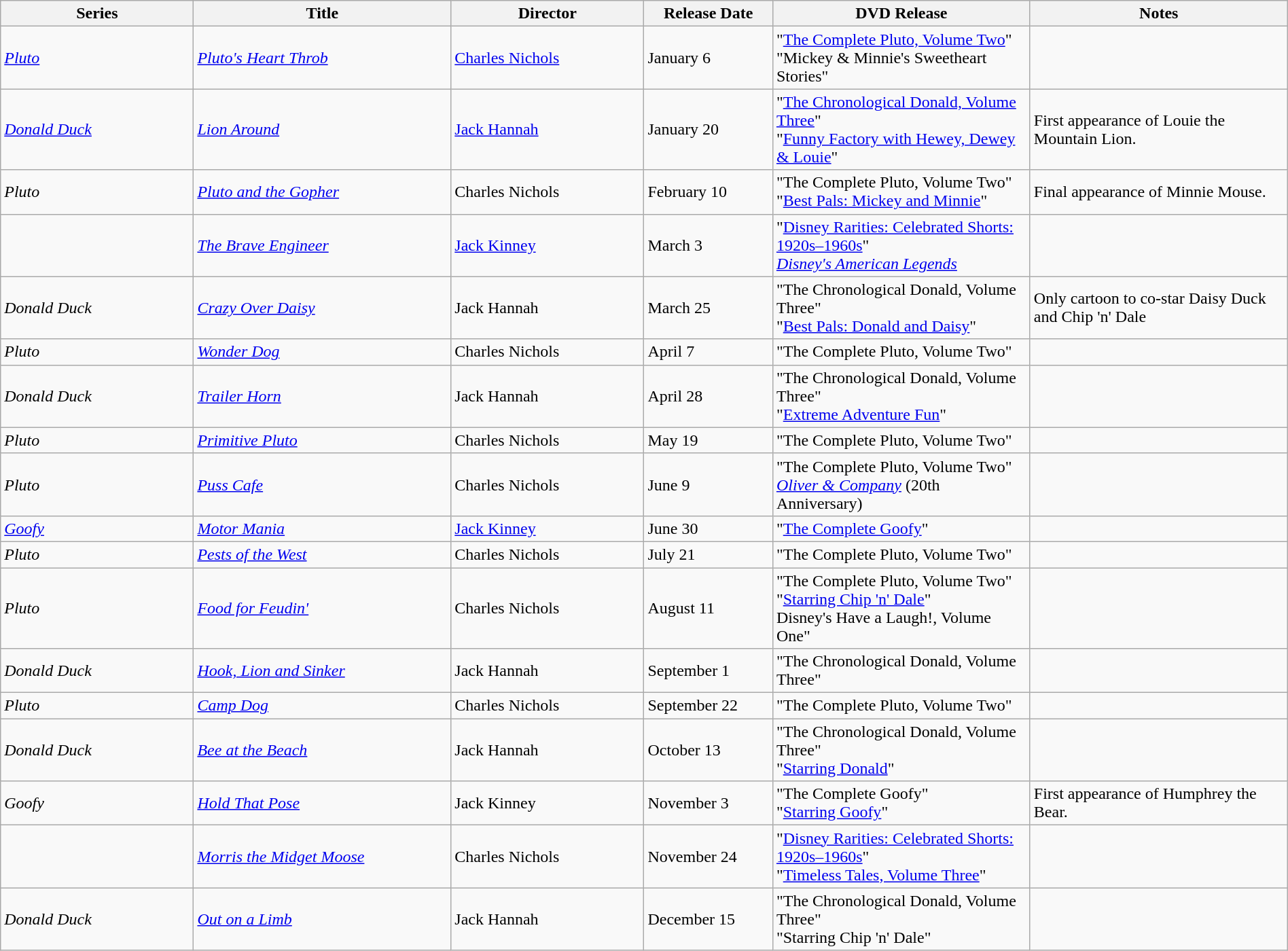<table class="wikitable" style="width:100%;">
<tr>
<th style="width:15%;">Series</th>
<th style="width:20%;">Title</th>
<th style="width:15%;">Director</th>
<th style="width:10%;">Release Date</th>
<th style="width:20%;">DVD Release</th>
<th style="width:20%;">Notes</th>
</tr>
<tr>
<td><em><a href='#'>Pluto</a></em></td>
<td><em><a href='#'>Pluto's Heart Throb</a></em></td>
<td><a href='#'>Charles Nichols</a></td>
<td>January 6</td>
<td>"<a href='#'>The Complete Pluto, Volume Two</a>" <br>"Mickey & Minnie's Sweetheart Stories"</td>
<td></td>
</tr>
<tr>
<td><em><a href='#'>Donald Duck</a></em></td>
<td><em><a href='#'>Lion Around</a></em></td>
<td><a href='#'>Jack Hannah</a></td>
<td>January 20</td>
<td>"<a href='#'>The Chronological Donald, Volume Three</a>" <br>"<a href='#'>Funny Factory with Hewey, Dewey & Louie</a>"</td>
<td>First appearance of Louie the Mountain Lion.</td>
</tr>
<tr>
<td><em>Pluto</em></td>
<td><em><a href='#'>Pluto and the Gopher</a></em></td>
<td>Charles Nichols</td>
<td>February 10</td>
<td>"The Complete Pluto, Volume Two" <br>"<a href='#'>Best Pals: Mickey and Minnie</a>"</td>
<td>Final appearance of Minnie Mouse.</td>
</tr>
<tr>
<td></td>
<td><em><a href='#'>The Brave Engineer</a></em></td>
<td><a href='#'>Jack Kinney</a></td>
<td>March 3</td>
<td>"<a href='#'>Disney Rarities: Celebrated Shorts: 1920s–1960s</a>" <br><em><a href='#'>Disney's American Legends</a></em></td>
<td></td>
</tr>
<tr>
<td><em>Donald Duck</em></td>
<td><em><a href='#'>Crazy Over Daisy</a></em></td>
<td>Jack Hannah</td>
<td>March 25</td>
<td>"The Chronological Donald, Volume Three" <br>"<a href='#'>Best Pals: Donald and Daisy</a>"</td>
<td>Only cartoon to co-star Daisy Duck and Chip 'n' Dale</td>
</tr>
<tr>
<td><em>Pluto</em></td>
<td><em><a href='#'>Wonder Dog</a></em></td>
<td>Charles Nichols</td>
<td>April 7</td>
<td>"The Complete Pluto, Volume Two"</td>
<td></td>
</tr>
<tr>
<td><em>Donald Duck</em></td>
<td><em><a href='#'>Trailer Horn</a></em></td>
<td>Jack Hannah</td>
<td>April 28</td>
<td>"The Chronological Donald, Volume Three" <br>"<a href='#'>Extreme Adventure Fun</a>"</td>
<td></td>
</tr>
<tr>
<td><em>Pluto</em></td>
<td><em><a href='#'>Primitive Pluto</a></em></td>
<td>Charles Nichols</td>
<td>May 19</td>
<td>"The Complete Pluto, Volume Two"</td>
<td></td>
</tr>
<tr>
<td><em>Pluto</em></td>
<td><em><a href='#'>Puss Cafe</a></em></td>
<td>Charles Nichols</td>
<td>June 9</td>
<td>"The Complete Pluto, Volume Two" <br><em><a href='#'>Oliver & Company</a></em> (20th Anniversary)</td>
<td></td>
</tr>
<tr>
<td><em><a href='#'>Goofy</a></em></td>
<td><em><a href='#'>Motor Mania</a></em></td>
<td><a href='#'>Jack Kinney</a></td>
<td>June 30</td>
<td>"<a href='#'>The Complete Goofy</a>"</td>
<td></td>
</tr>
<tr>
<td><em>Pluto</em></td>
<td><em><a href='#'>Pests of the West</a></em></td>
<td>Charles Nichols</td>
<td>July 21</td>
<td>"The Complete Pluto, Volume Two"</td>
<td></td>
</tr>
<tr>
<td><em>Pluto</em></td>
<td><em><a href='#'>Food for Feudin'</a></em></td>
<td>Charles Nichols</td>
<td>August 11</td>
<td>"The Complete Pluto, Volume Two" <br>"<a href='#'>Starring Chip 'n' Dale</a>" <br>Disney's Have a Laugh!, Volume One"</td>
<td></td>
</tr>
<tr>
<td><em>Donald Duck</em></td>
<td><em><a href='#'>Hook, Lion and Sinker</a></em></td>
<td>Jack Hannah</td>
<td>September 1</td>
<td>"The Chronological Donald, Volume Three"</td>
<td></td>
</tr>
<tr>
<td><em>Pluto</em></td>
<td><em><a href='#'>Camp Dog</a></em></td>
<td>Charles Nichols</td>
<td>September 22</td>
<td>"The Complete Pluto, Volume Two"</td>
<td></td>
</tr>
<tr>
<td><em>Donald Duck</em></td>
<td><em><a href='#'>Bee at the Beach</a></em></td>
<td>Jack Hannah</td>
<td>October 13</td>
<td>"The Chronological Donald, Volume Three" <br>"<a href='#'>Starring Donald</a>"</td>
<td></td>
</tr>
<tr>
<td><em>Goofy</em></td>
<td><em><a href='#'>Hold That Pose</a></em></td>
<td>Jack Kinney</td>
<td>November 3</td>
<td>"The Complete Goofy" <br>"<a href='#'>Starring Goofy</a>"</td>
<td>First appearance of Humphrey the Bear.</td>
</tr>
<tr>
<td></td>
<td><em><a href='#'>Morris the Midget Moose</a></em></td>
<td>Charles Nichols</td>
<td>November 24</td>
<td>"<a href='#'>Disney Rarities: Celebrated Shorts: 1920s–1960s</a>" <br>"<a href='#'>Timeless Tales, Volume Three</a>"</td>
<td></td>
</tr>
<tr>
<td><em>Donald Duck</em></td>
<td><em><a href='#'>Out on a Limb</a></em></td>
<td>Jack Hannah</td>
<td>December 15</td>
<td>"The Chronological Donald, Volume Three" <br>"Starring Chip 'n' Dale"</td>
<td></td>
</tr>
</table>
